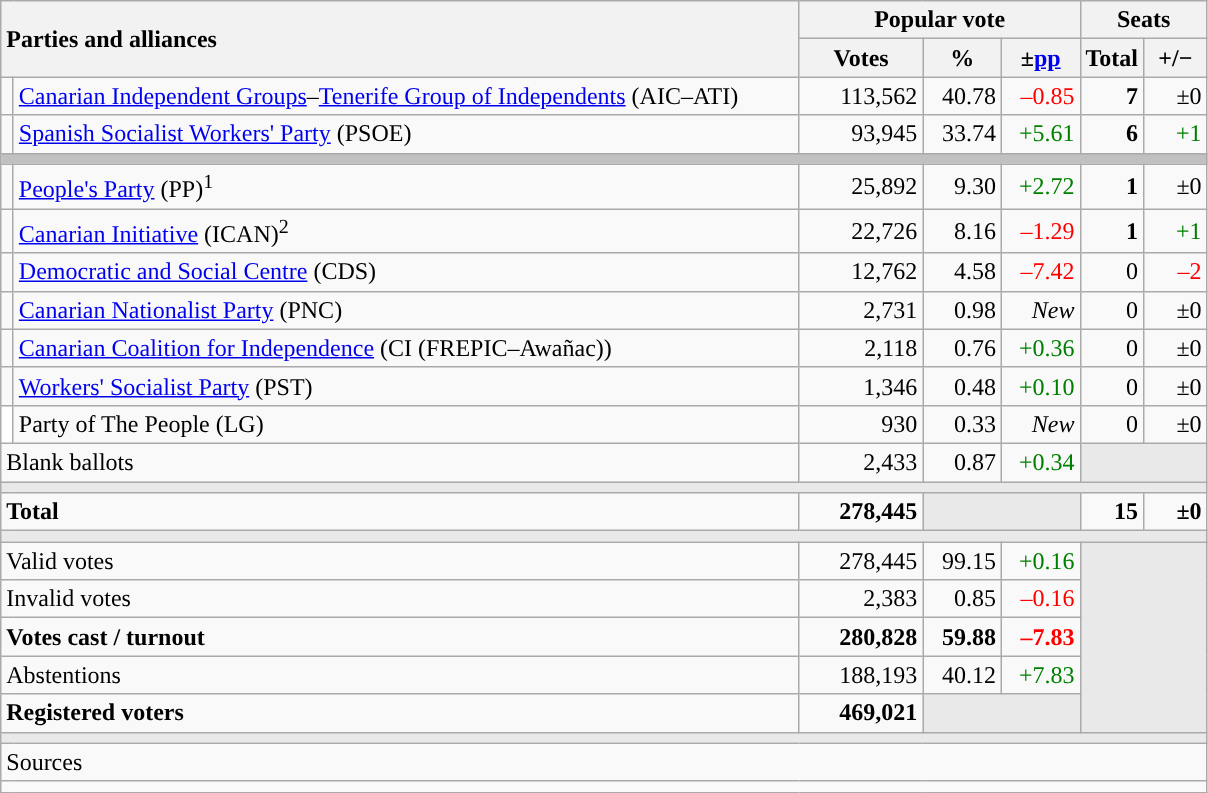<table class="wikitable" style="text-align:right;">
<tr>
<th style="text-align:left;" rowspan="2" colspan="2" width="525">Parties and alliances</th>
<th colspan="3">Popular vote</th>
<th colspan="2">Seats</th>
</tr>
<tr>
<th width="75">Votes</th>
<th width="45">%</th>
<th width="45">±<a href='#'>pp</a></th>
<th width="35">Total</th>
<th width="35">+/−</th>
</tr>
<tr>
<td width="1" style="color:inherit;background:"></td>
<td align="left"><a href='#'>Canarian Independent Groups</a>–<a href='#'>Tenerife Group of Independents</a> (AIC–ATI)</td>
<td>113,562</td>
<td>40.78</td>
<td style="color:red;">–0.85</td>
<td><strong>7</strong></td>
<td>±0</td>
</tr>
<tr>
<td style="color:inherit;background:"></td>
<td align="left"><a href='#'>Spanish Socialist Workers' Party</a> (PSOE)</td>
<td>93,945</td>
<td>33.74</td>
<td style="color:green;">+5.61</td>
<td><strong>6</strong></td>
<td style="color:green;">+1</td>
</tr>
<tr>
<td colspan="7" bgcolor="#C0C0C0"></td>
</tr>
<tr>
<td style="color:inherit;background:"></td>
<td align="left"><a href='#'>People's Party</a> (PP)<sup>1</sup></td>
<td>25,892</td>
<td>9.30</td>
<td style="color:green;">+2.72</td>
<td><strong>1</strong></td>
<td>±0</td>
</tr>
<tr>
<td style="color:inherit;background:"></td>
<td align="left"><a href='#'>Canarian Initiative</a> (ICAN)<sup>2</sup></td>
<td>22,726</td>
<td>8.16</td>
<td style="color:red;">–1.29</td>
<td><strong>1</strong></td>
<td style="color:green;">+1</td>
</tr>
<tr>
<td style="color:inherit;background:"></td>
<td align="left"><a href='#'>Democratic and Social Centre</a> (CDS)</td>
<td>12,762</td>
<td>4.58</td>
<td style="color:red;">–7.42</td>
<td>0</td>
<td style="color:red;">–2</td>
</tr>
<tr>
<td style="color:inherit;background:"></td>
<td align="left"><a href='#'>Canarian Nationalist Party</a> (PNC)</td>
<td>2,731</td>
<td>0.98</td>
<td><em>New</em></td>
<td>0</td>
<td>±0</td>
</tr>
<tr>
<td style="color:inherit;background:"></td>
<td align="left"><a href='#'>Canarian Coalition for Independence</a> (CI (FREPIC–Awañac))</td>
<td>2,118</td>
<td>0.76</td>
<td style="color:green;">+0.36</td>
<td>0</td>
<td>±0</td>
</tr>
<tr>
<td style="color:inherit;background:"></td>
<td align="left"><a href='#'>Workers' Socialist Party</a> (PST)</td>
<td>1,346</td>
<td>0.48</td>
<td style="color:green;">+0.10</td>
<td>0</td>
<td>±0</td>
</tr>
<tr>
<td bgcolor="white"></td>
<td align="left">Party of The People (LG)</td>
<td>930</td>
<td>0.33</td>
<td><em>New</em></td>
<td>0</td>
<td>±0</td>
</tr>
<tr>
<td align="left" colspan="2">Blank ballots</td>
<td>2,433</td>
<td>0.87</td>
<td style="color:green;">+0.34</td>
<td bgcolor="#E9E9E9" colspan="2"></td>
</tr>
<tr>
<td colspan="7" bgcolor="#E9E9E9"></td>
</tr>
<tr style="font-weight:bold;">
<td align="left" colspan="2">Total</td>
<td>278,445</td>
<td bgcolor="#E9E9E9" colspan="2"></td>
<td>15</td>
<td>±0</td>
</tr>
<tr>
<td colspan="7" bgcolor="#E9E9E9"></td>
</tr>
<tr>
<td align="left" colspan="2">Valid votes</td>
<td>278,445</td>
<td>99.15</td>
<td style="color:green;">+0.16</td>
<td bgcolor="#E9E9E9" colspan="2" rowspan="5"></td>
</tr>
<tr>
<td align="left" colspan="2">Invalid votes</td>
<td>2,383</td>
<td>0.85</td>
<td style="color:red;">–0.16</td>
</tr>
<tr style="font-weight:bold;">
<td align="left" colspan="2">Votes cast / turnout</td>
<td>280,828</td>
<td>59.88</td>
<td style="color:red;">–7.83</td>
</tr>
<tr>
<td align="left" colspan="2">Abstentions</td>
<td>188,193</td>
<td>40.12</td>
<td style="color:green;">+7.83</td>
</tr>
<tr style="font-weight:bold;">
<td align="left" colspan="2">Registered voters</td>
<td>469,021</td>
<td bgcolor="#E9E9E9" colspan="2"></td>
</tr>
<tr>
<td colspan="7" bgcolor="#E9E9E9"></td>
</tr>
<tr>
<td align="left" colspan="7">Sources</td>
</tr>
<tr>
<td colspan="7" style="text-align:left; max-width:790px;"></td>
</tr>
</table>
